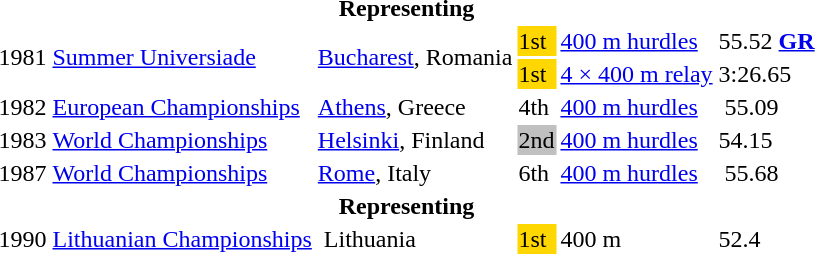<table>
<tr>
<th colspan="6">Representing </th>
</tr>
<tr>
<td rowspan="2">1981</td>
<td rowspan="2"><a href='#'>Summer Universiade</a></td>
<td rowspan="2"><a href='#'>Bucharest</a>, Romania</td>
<td bgcolor="gold">1st</td>
<td><a href='#'>400 m hurdles</a></td>
<td>55.52 <strong><a href='#'>GR</a></strong></td>
</tr>
<tr>
<td bgcolor="gold">1st</td>
<td><a href='#'>4 × 400 m relay</a></td>
<td>3:26.65</td>
</tr>
<tr>
<td>1982</td>
<td><a href='#'>European Championships</a></td>
<td><a href='#'>Athens</a>, Greece</td>
<td>4th</td>
<td><a href='#'>400 m hurdles</a></td>
<td> 55.09 </td>
</tr>
<tr>
<td>1983</td>
<td><a href='#'>World Championships</a></td>
<td><a href='#'>Helsinki</a>, Finland</td>
<td bgcolor="silver">2nd</td>
<td><a href='#'>400 m hurdles</a></td>
<td>54.15 </td>
</tr>
<tr>
<td>1987</td>
<td><a href='#'>World Championships</a></td>
<td><a href='#'>Rome</a>, Italy</td>
<td>6th</td>
<td><a href='#'>400 m hurdles</a></td>
<td> 55.68 </td>
</tr>
<tr>
<th colspan="6">Representing </th>
</tr>
<tr>
<td>1990</td>
<td><a href='#'>Lithuanian Championships</a></td>
<td> Lithuania</td>
<td bgcolor="gold">1st</td>
<td>400 m</td>
<td>52.4</td>
</tr>
</table>
